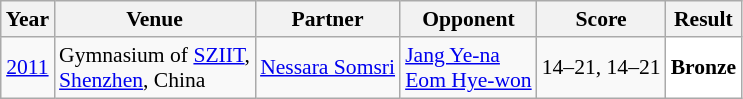<table class="sortable wikitable" style="font-size: 90%;">
<tr>
<th>Year</th>
<th>Venue</th>
<th>Partner</th>
<th>Opponent</th>
<th>Score</th>
<th>Result</th>
</tr>
<tr>
<td align="center"><a href='#'>2011</a></td>
<td align="left">Gymnasium of <a href='#'>SZIIT</a>,<br><a href='#'>Shenzhen</a>, China</td>
<td align="left"> <a href='#'>Nessara Somsri</a></td>
<td align="left"> <a href='#'>Jang Ye-na</a><br> <a href='#'>Eom Hye-won</a></td>
<td align="left">14–21, 14–21</td>
<td style="text-align:left; background:white"> <strong>Bronze</strong></td>
</tr>
</table>
